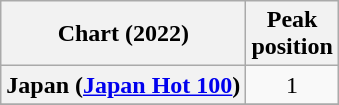<table class="wikitable plainrowheaders" style="text-align:center">
<tr>
<th scope="col">Chart (2022)</th>
<th scope="col">Peak<br>position</th>
</tr>
<tr>
<th scope="row">Japan (<a href='#'>Japan Hot 100</a>)</th>
<td>1</td>
</tr>
<tr>
</tr>
</table>
